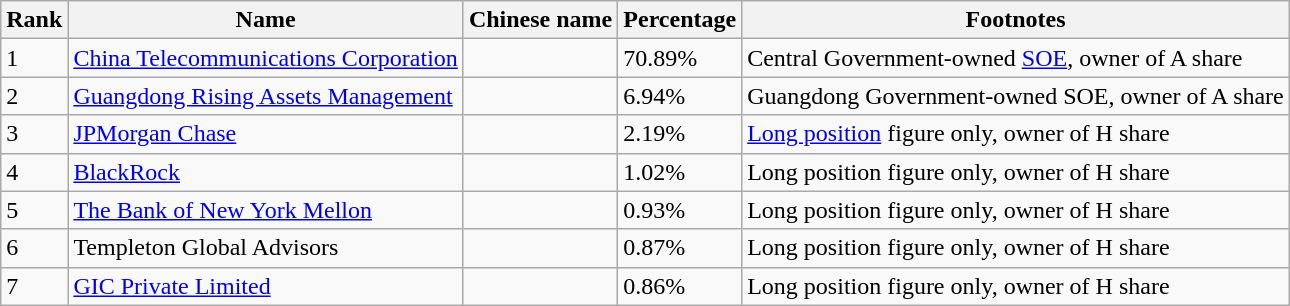<table class="wikitable">
<tr>
<th>Rank</th>
<th>Name</th>
<th>Chinese name</th>
<th>Percentage</th>
<th>Footnotes</th>
</tr>
<tr>
<td>1</td>
<td><a href='#'>China Telecommunications Corporation</a></td>
<td></td>
<td>70.89%</td>
<td>Central Government-owned <a href='#'>SOE</a>, owner of A share</td>
</tr>
<tr>
<td>2</td>
<td><a href='#'>Guangdong Rising Assets Management</a></td>
<td></td>
<td>6.94%</td>
<td>Guangdong Government-owned SOE, owner of A share</td>
</tr>
<tr>
<td>3</td>
<td><a href='#'>JPMorgan Chase</a></td>
<td></td>
<td>2.19%</td>
<td><a href='#'>Long position</a> figure only, owner of H share</td>
</tr>
<tr>
<td>4</td>
<td><a href='#'>BlackRock</a></td>
<td></td>
<td>1.02%</td>
<td>Long position figure only, owner of H share</td>
</tr>
<tr>
<td>5</td>
<td><a href='#'>The Bank of New York Mellon</a></td>
<td></td>
<td>0.93%</td>
<td>Long position figure only, owner of H share</td>
</tr>
<tr>
<td>6</td>
<td>Templeton Global Advisors</td>
<td></td>
<td>0.87%</td>
<td>Long position figure only, owner of H share</td>
</tr>
<tr>
<td>7</td>
<td><a href='#'>GIC Private Limited</a></td>
<td></td>
<td>0.86%</td>
<td>Long position figure only, owner of H share</td>
</tr>
</table>
